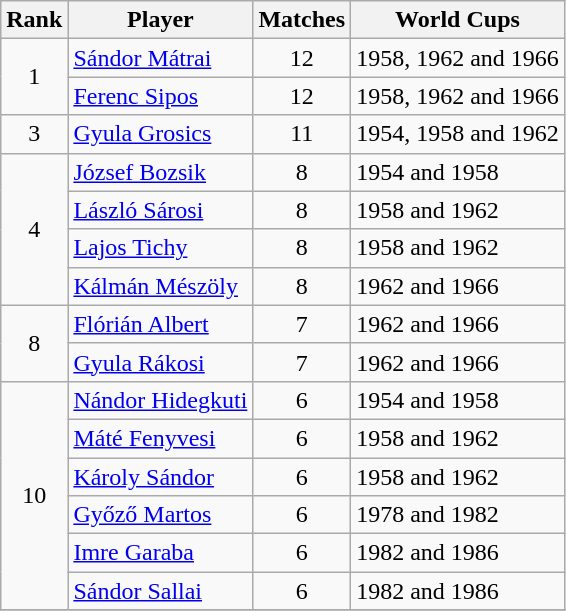<table class="wikitable" style="text-align: left;">
<tr>
<th>Rank</th>
<th>Player</th>
<th>Matches</th>
<th>World Cups</th>
</tr>
<tr>
<td rowspan=2 align=center>1</td>
<td><a href='#'>Sándor Mátrai</a></td>
<td align=center>12</td>
<td>1958, 1962 and 1966</td>
</tr>
<tr>
<td><a href='#'>Ferenc Sipos</a></td>
<td align=center>12</td>
<td>1958, 1962 and 1966</td>
</tr>
<tr>
<td align=center>3</td>
<td><a href='#'>Gyula Grosics</a></td>
<td align=center>11</td>
<td>1954, 1958 and 1962</td>
</tr>
<tr>
<td rowspan=4 align=center>4</td>
<td><a href='#'>József Bozsik</a></td>
<td align=center>8</td>
<td>1954 and 1958</td>
</tr>
<tr>
<td><a href='#'>László Sárosi</a></td>
<td align=center>8</td>
<td>1958 and 1962</td>
</tr>
<tr>
<td><a href='#'>Lajos Tichy</a></td>
<td align=center>8</td>
<td>1958 and 1962</td>
</tr>
<tr>
<td><a href='#'>Kálmán Mészöly</a></td>
<td align=center>8</td>
<td>1962 and 1966</td>
</tr>
<tr>
<td rowspan=2 align=center>8</td>
<td><a href='#'>Flórián Albert</a></td>
<td align=center>7</td>
<td>1962 and 1966</td>
</tr>
<tr>
<td><a href='#'>Gyula Rákosi</a></td>
<td align=center>7</td>
<td>1962 and 1966</td>
</tr>
<tr>
<td rowspan=6 align=center>10</td>
<td><a href='#'>Nándor Hidegkuti</a></td>
<td align=center>6</td>
<td>1954 and 1958</td>
</tr>
<tr>
<td><a href='#'>Máté Fenyvesi</a></td>
<td align=center>6</td>
<td>1958 and 1962</td>
</tr>
<tr>
<td><a href='#'>Károly Sándor</a></td>
<td align=center>6</td>
<td>1958 and 1962</td>
</tr>
<tr>
<td><a href='#'>Győző Martos</a></td>
<td align=center>6</td>
<td>1978 and 1982</td>
</tr>
<tr>
<td><a href='#'>Imre Garaba</a></td>
<td align=center>6</td>
<td>1982 and 1986</td>
</tr>
<tr>
<td><a href='#'>Sándor Sallai</a></td>
<td align=center>6</td>
<td>1982 and 1986</td>
</tr>
<tr>
</tr>
</table>
